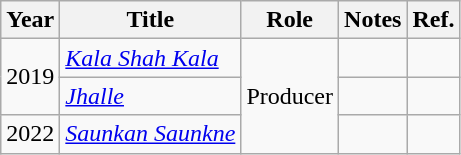<table class="wikitable">
<tr>
<th scope="col">Year</th>
<th scope="col">Title</th>
<th>Role</th>
<th>Notes</th>
<th>Ref.</th>
</tr>
<tr>
<td rowspan="2">2019</td>
<td><em><a href='#'>Kala Shah Kala</a></em></td>
<td rowspan="3">Producer</td>
<td></td>
<td></td>
</tr>
<tr>
<td><em><a href='#'>Jhalle</a></em></td>
<td></td>
<td></td>
</tr>
<tr>
<td>2022</td>
<td><em><a href='#'>Saunkan Saunkne</a></em></td>
<td></td>
<td></td>
</tr>
</table>
